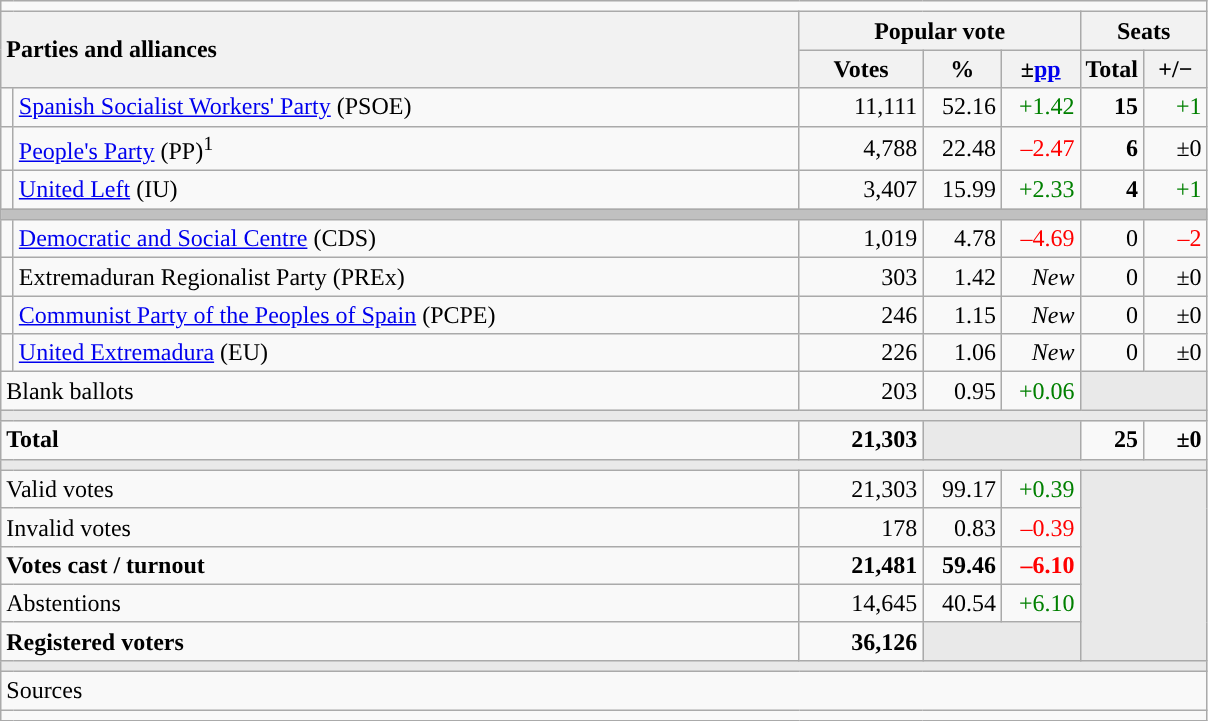<table class="wikitable" style="text-align:right;">
<tr>
<td colspan="7"></td>
</tr>
<tr>
<th style="text-align:left;" rowspan="2" colspan="2" width="525">Parties and alliances</th>
<th colspan="3">Popular vote</th>
<th colspan="2">Seats</th>
</tr>
<tr>
<th width="75">Votes</th>
<th width="45">%</th>
<th width="45">±<a href='#'>pp</a></th>
<th width="35">Total</th>
<th width="35">+/−</th>
</tr>
<tr>
<td width="1" style="color:inherit;background:"></td>
<td align="left"><a href='#'>Spanish Socialist Workers' Party</a> (PSOE)</td>
<td>11,111</td>
<td>52.16</td>
<td style="color:green;">+1.42</td>
<td><strong>15</strong></td>
<td style="color:green;">+1</td>
</tr>
<tr>
<td style="color:inherit;background:"></td>
<td align="left"><a href='#'>People's Party</a> (PP)<sup>1</sup></td>
<td>4,788</td>
<td>22.48</td>
<td style="color:red;">–2.47</td>
<td><strong>6</strong></td>
<td>±0</td>
</tr>
<tr>
<td style="color:inherit;background:"></td>
<td align="left"><a href='#'>United Left</a> (IU)</td>
<td>3,407</td>
<td>15.99</td>
<td style="color:green;">+2.33</td>
<td><strong>4</strong></td>
<td style="color:green;">+1</td>
</tr>
<tr>
<td colspan="7" bgcolor="#C0C0C0"></td>
</tr>
<tr>
<td style="color:inherit;background:"></td>
<td align="left"><a href='#'>Democratic and Social Centre</a> (CDS)</td>
<td>1,019</td>
<td>4.78</td>
<td style="color:red;">–4.69</td>
<td>0</td>
<td style="color:red;">–2</td>
</tr>
<tr>
<td style="color:inherit;background:"></td>
<td align="left">Extremaduran Regionalist Party (PREx)</td>
<td>303</td>
<td>1.42</td>
<td><em>New</em></td>
<td>0</td>
<td>±0</td>
</tr>
<tr>
<td style="color:inherit;background:"></td>
<td align="left"><a href='#'>Communist Party of the Peoples of Spain</a> (PCPE)</td>
<td>246</td>
<td>1.15</td>
<td><em>New</em></td>
<td>0</td>
<td>±0</td>
</tr>
<tr>
<td style="color:inherit;background:"></td>
<td align="left"><a href='#'>United Extremadura</a> (EU)</td>
<td>226</td>
<td>1.06</td>
<td><em>New</em></td>
<td>0</td>
<td>±0</td>
</tr>
<tr>
<td align="left" colspan="2">Blank ballots</td>
<td>203</td>
<td>0.95</td>
<td style="color:green;">+0.06</td>
<td bgcolor="#E9E9E9" colspan="2"></td>
</tr>
<tr>
<td colspan="7" bgcolor="#E9E9E9"></td>
</tr>
<tr style="font-weight:bold;">
<td align="left" colspan="2">Total</td>
<td>21,303</td>
<td bgcolor="#E9E9E9" colspan="2"></td>
<td>25</td>
<td>±0</td>
</tr>
<tr>
<td colspan="7" bgcolor="#E9E9E9"></td>
</tr>
<tr>
<td align="left" colspan="2">Valid votes</td>
<td>21,303</td>
<td>99.17</td>
<td style="color:green;">+0.39</td>
<td bgcolor="#E9E9E9" colspan="2" rowspan="5"></td>
</tr>
<tr>
<td align="left" colspan="2">Invalid votes</td>
<td>178</td>
<td>0.83</td>
<td style="color:red;">–0.39</td>
</tr>
<tr style="font-weight:bold;">
<td align="left" colspan="2">Votes cast / turnout</td>
<td>21,481</td>
<td>59.46</td>
<td style="color:red;">–6.10</td>
</tr>
<tr>
<td align="left" colspan="2">Abstentions</td>
<td>14,645</td>
<td>40.54</td>
<td style="color:green;">+6.10</td>
</tr>
<tr style="font-weight:bold;">
<td align="left" colspan="2">Registered voters</td>
<td>36,126</td>
<td bgcolor="#E9E9E9" colspan="2"></td>
</tr>
<tr>
<td colspan="7" bgcolor="#E9E9E9"></td>
</tr>
<tr>
<td align="left" colspan="7">Sources</td>
</tr>
<tr>
<td colspan="7" style="text-align:left; max-width:790px;"></td>
</tr>
</table>
